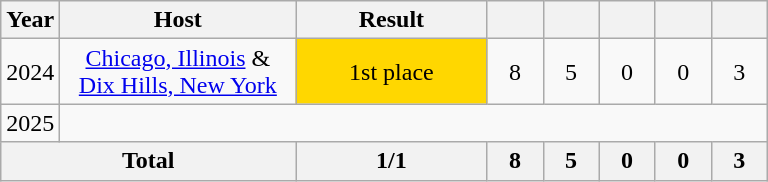<table class="wikitable" style="text-align:center">
<tr>
<th width=30>Year</th>
<th width=150>Host</th>
<th width=120>Result</th>
<th width=30></th>
<th width=30></th>
<th width=30></th>
<th width=30></th>
<th width=30></th>
</tr>
<tr>
<td>2024</td>
<td> <a href='#'>Chicago, Illinois</a> & <a href='#'>Dix Hills, New York</a></td>
<td bgcolor="#FFD700"> 1st place<br></td>
<td>8</td>
<td>5</td>
<td>0</td>
<td>0</td>
<td>3</td>
</tr>
<tr>
<td>2025</td>
</tr>
<tr>
<th colspan=2>Total</th>
<th>1/1</th>
<th>8</th>
<th>5</th>
<th>0</th>
<th>0</th>
<th>3</th>
</tr>
</table>
